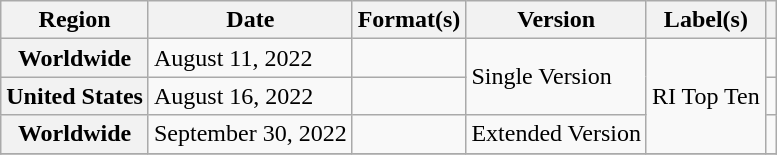<table class="wikitable plainrowheaders">
<tr>
<th scope="col">Region</th>
<th scope="col">Date</th>
<th scope="col">Format(s)</th>
<th scope="col">Version</th>
<th scope="col">Label(s)</th>
<th scope="col"></th>
</tr>
<tr>
<th>Worldwide</th>
<td>August 11, 2022</td>
<td></td>
<td rowspan="2">Single Version</td>
<td rowspan="3">RI Top Ten</td>
<td align="center"></td>
</tr>
<tr>
<th>United States</th>
<td>August 16, 2022</td>
<td></td>
<td align="center"></td>
</tr>
<tr>
<th>Worldwide</th>
<td>September 30, 2022</td>
<td></td>
<td>Extended Version</td>
<td align="center"></td>
</tr>
<tr>
</tr>
</table>
